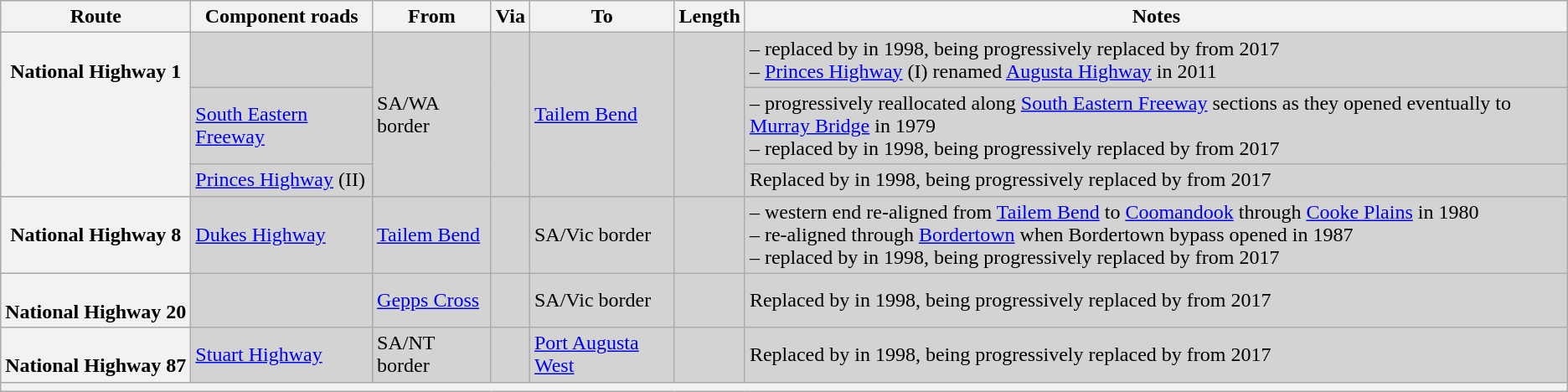<table class="wikitable sortable">
<tr>
<th scope="col">Route</th>
<th scope="col">Component roads</th>
<th scope="col">From</th>
<th scope="col">Via</th>
<th scope="col">To</th>
<th scope="col">Length</th>
<th scope="col">Notes</th>
</tr>
<tr style="background:#d3d3d3;">
<th rowspan="3" style="vertical-align:top; white-space:nowrap;"><br>National Highway 1</th>
<td></td>
<td rowspan="3">SA/WA border</td>
<td rowspan="3"></td>
<td rowspan="3"><a href='#'>Tailem Bend</a></td>
<td rowspan="3"></td>
<td>– replaced by  in 1998, being progressively replaced by  from 2017<br>– <a href='#'>Princes Highway</a> (I) renamed <a href='#'>Augusta Highway</a> in 2011</td>
</tr>
<tr style="background:#d3d3d3;">
<td><a href='#'>South Eastern Freeway</a></td>
<td>– progressively reallocated along <a href='#'>South Eastern Freeway</a> sections as they opened eventually to <a href='#'>Murray Bridge</a> in 1979<br>– replaced by  in 1998, being progressively replaced by  from 2017</td>
</tr>
<tr style="background:#d3d3d3;">
<td><a href='#'>Princes Highway</a> (II)</td>
<td>Replaced by  in 1998, being progressively replaced by  from 2017</td>
</tr>
<tr style="background:#d3d3d3;">
<th style="vertical-align:top; white-space:nowrap;"><br>National Highway 8</th>
<td><a href='#'>Dukes Highway</a></td>
<td><a href='#'>Tailem Bend</a></td>
<td></td>
<td>SA/Vic border</td>
<td></td>
<td>– western end re-aligned from <a href='#'>Tailem Bend</a> to <a href='#'>Coomandook</a> through <a href='#'>Cooke Plains</a> in 1980<br>– re-aligned through <a href='#'>Bordertown</a> when Bordertown bypass opened in 1987<br>– replaced by  in 1998, being progressively replaced by  from 2017</td>
</tr>
<tr style="background:#d3d3d3;">
<th style="vertical-align:top; white-space:nowrap;"><br>National Highway 20</th>
<td></td>
<td><a href='#'>Gepps Cross</a></td>
<td></td>
<td>SA/Vic border</td>
<td></td>
<td>Replaced by  in 1998, being progressively replaced by  from 2017</td>
</tr>
<tr style="background:#d3d3d3;">
<th style="vertical-align:top; white-space:nowrap;"><br>National Highway 87</th>
<td><a href='#'>Stuart Highway</a></td>
<td>SA/NT border</td>
<td></td>
<td><a href='#'>Port Augusta West</a></td>
<td></td>
<td>Replaced by  in 1998, being progressively replaced by  from 2017</td>
</tr>
<tr>
<td colspan="7" style="text-align:center; background:#f2f2f2;"></td>
</tr>
</table>
